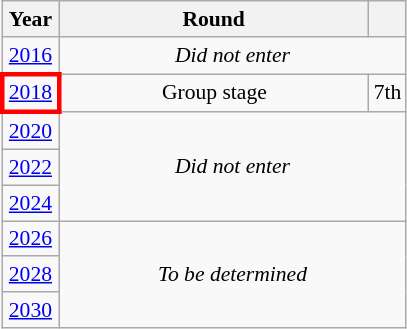<table class="wikitable" style="text-align: center; font-size:90%">
<tr>
<th>Year</th>
<th style="width:200px">Round</th>
<th></th>
</tr>
<tr>
<td><a href='#'>2016</a></td>
<td colspan="2"><em>Did not enter</em></td>
</tr>
<tr>
<td style="border: 3px solid red"><a href='#'>2018</a></td>
<td>Group stage</td>
<td>7th</td>
</tr>
<tr>
<td><a href='#'>2020</a></td>
<td colspan="2" rowspan="3"><em>Did not enter</em></td>
</tr>
<tr>
<td><a href='#'>2022</a></td>
</tr>
<tr>
<td><a href='#'>2024</a></td>
</tr>
<tr>
<td><a href='#'>2026</a></td>
<td colspan="2" rowspan="3"><em>To be determined</em></td>
</tr>
<tr>
<td><a href='#'>2028</a></td>
</tr>
<tr>
<td><a href='#'>2030</a></td>
</tr>
</table>
